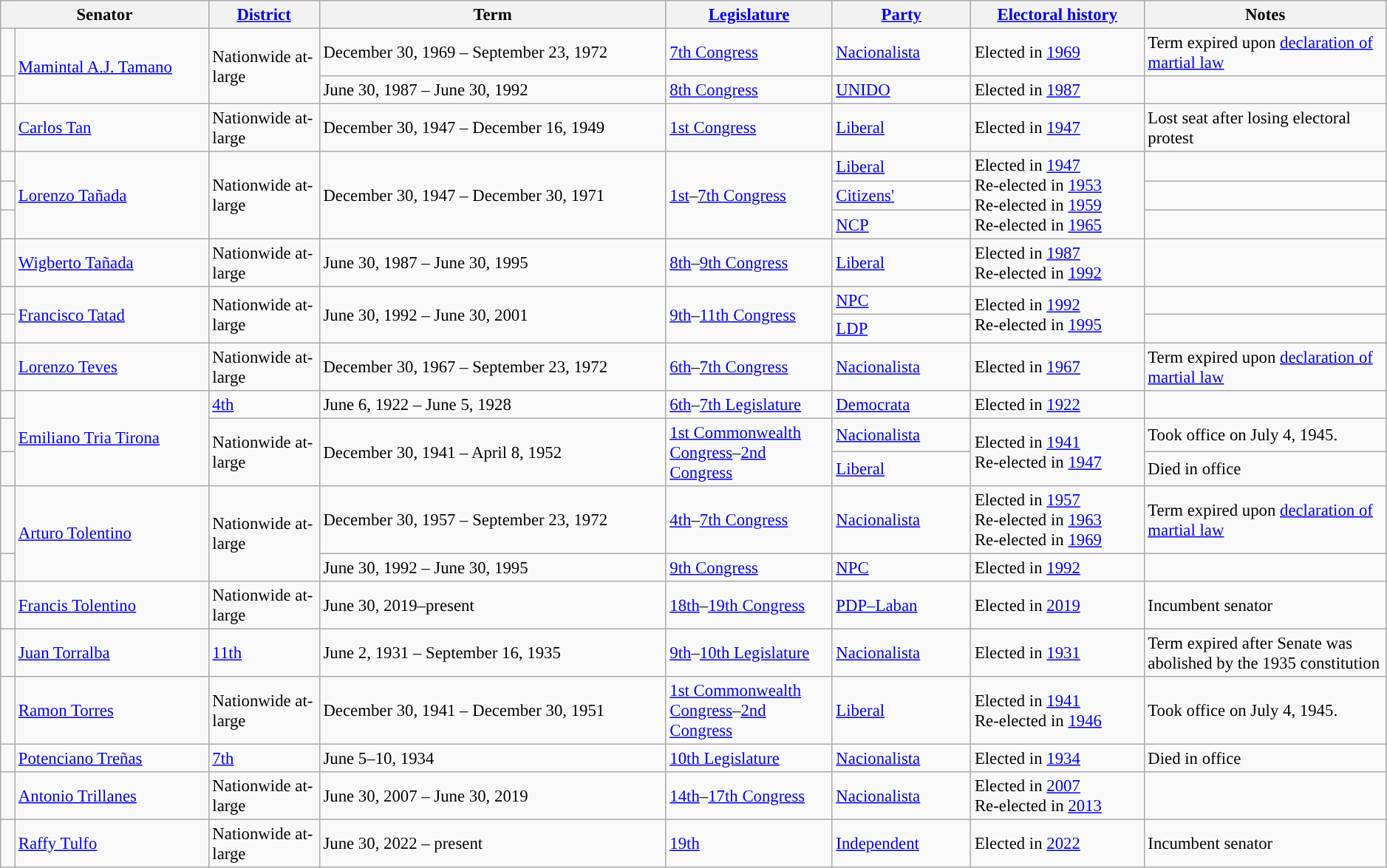<table class="wikitable" style="font-size:95%" width=99%>
<tr>
<th colspan="2" width="15%">Senator</th>
<th width="8%"><a href='#'>District</a></th>
<th width="25%">Term</th>
<th width="12%"><a href='#'>Legislature</a></th>
<th width="10%"><a href='#'>Party</a></th>
<th width="12.5%"><a href='#'>Electoral history</a></th>
<th width="17.5%">Notes</th>
</tr>
<tr>
<td width=1% style="background-color:"></td>
<td rowspan="2"><a href='#'>Mamintal A.J. Tamano</a></td>
<td rowspan="2">Nationwide at-large</td>
<td>December 30, 1969 – September 23, 1972</td>
<td><a href='#'>7th Congress</a></td>
<td><a href='#'>Nacionalista</a></td>
<td>Elected in <a href='#'>1969</a></td>
<td>Term expired upon <a href='#'>declaration of martial law</a></td>
</tr>
<tr>
<td style="background-color:"></td>
<td>June 30, 1987 – June 30, 1992</td>
<td><a href='#'>8th Congress</a></td>
<td><a href='#'>UNIDO</a></td>
<td>Elected in <a href='#'>1987</a></td>
<td></td>
</tr>
<tr>
<td style="background-color:"></td>
<td><a href='#'>Carlos Tan</a></td>
<td>Nationwide at-large</td>
<td>December 30, 1947 – December 16, 1949</td>
<td><a href='#'>1st Congress</a></td>
<td><a href='#'>Liberal</a></td>
<td>Elected in <a href='#'>1947</a></td>
<td>Lost seat after losing electoral protest</td>
</tr>
<tr>
<td style="background-color:"></td>
<td rowspan="3"><a href='#'>Lorenzo Tañada</a></td>
<td rowspan="3">Nationwide at-large</td>
<td rowspan="3">December 30, 1947 – December 30, 1971</td>
<td rowspan="3"><a href='#'>1st</a>–<a href='#'>7th Congress</a></td>
<td><a href='#'>Liberal</a></td>
<td rowspan="3">Elected in <a href='#'>1947</a><br>Re-elected in <a href='#'>1953</a><br>Re-elected in <a href='#'>1959</a><br>Re-elected in <a href='#'>1965</a></td>
<td></td>
</tr>
<tr>
<td style="background-color:"></td>
<td><a href='#'>Citizens'</a></td>
<td></td>
</tr>
<tr>
<td style="background-color:"></td>
<td><a href='#'>NCP</a></td>
<td></td>
</tr>
<tr>
<td style="background-color:"></td>
<td><a href='#'>Wigberto Tañada</a></td>
<td>Nationwide at-large</td>
<td>June 30, 1987 – June 30, 1995</td>
<td><a href='#'>8th</a>–<a href='#'>9th Congress</a></td>
<td><a href='#'>Liberal</a></td>
<td>Elected in <a href='#'>1987</a><br>Re-elected in <a href='#'>1992</a></td>
<td></td>
</tr>
<tr>
<td style="background-color:"></td>
<td rowspan="2"><a href='#'>Francisco Tatad</a></td>
<td rowspan="2">Nationwide at-large</td>
<td rowspan="2">June 30, 1992 – June 30, 2001</td>
<td rowspan="2"><a href='#'>9th</a>–<a href='#'>11th Congress</a></td>
<td><a href='#'>NPC</a></td>
<td rowspan="2">Elected in <a href='#'>1992</a><br>Re-elected in <a href='#'>1995</a></td>
<td></td>
</tr>
<tr>
<td style="background-color:"></td>
<td><a href='#'>LDP</a></td>
<td></td>
</tr>
<tr>
<td style="background-color:"></td>
<td><a href='#'>Lorenzo Teves</a></td>
<td>Nationwide at-large</td>
<td>December 30, 1967 – September 23, 1972</td>
<td><a href='#'>6th</a>–<a href='#'>7th Congress</a></td>
<td><a href='#'>Nacionalista</a></td>
<td>Elected in <a href='#'>1967</a></td>
<td>Term expired upon <a href='#'>declaration of martial law</a></td>
</tr>
<tr>
<td style="background-color:"></td>
<td rowspan="3"><a href='#'>Emiliano Tria Tirona</a></td>
<td><a href='#'>4th</a></td>
<td>June 6, 1922 – June 5, 1928</td>
<td><a href='#'>6th</a>–<a href='#'>7th Legislature</a></td>
<td><a href='#'>Democrata</a></td>
<td>Elected in <a href='#'>1922</a></td>
<td></td>
</tr>
<tr>
<td style="background-color:"></td>
<td rowspan="2">Nationwide at-large</td>
<td rowspan="2">December 30, 1941 – April 8, 1952</td>
<td rowspan="2"><a href='#'>1st Commonwealth Congress</a>–<a href='#'>2nd Congress</a></td>
<td><a href='#'>Nacionalista</a></td>
<td rowspan="2">Elected in <a href='#'>1941</a><br>Re-elected in <a href='#'>1947</a></td>
<td>Took office on July 4, 1945.</td>
</tr>
<tr>
<td style="background-color:"></td>
<td><a href='#'>Liberal</a></td>
<td>Died in office</td>
</tr>
<tr>
<td style="background-color:"></td>
<td rowspan="2"><a href='#'>Arturo Tolentino</a></td>
<td rowspan="2">Nationwide at-large</td>
<td>December 30, 1957 – September 23, 1972</td>
<td><a href='#'>4th</a>–<a href='#'>7th Congress</a></td>
<td><a href='#'>Nacionalista</a></td>
<td>Elected in <a href='#'>1957</a><br>Re-elected in <a href='#'>1963</a><br>Re-elected in <a href='#'>1969</a></td>
<td>Term expired upon <a href='#'>declaration of martial law</a></td>
</tr>
<tr>
<td style="background-color:"></td>
<td>June 30, 1992 – June 30, 1995</td>
<td><a href='#'>9th Congress</a></td>
<td><a href='#'>NPC</a></td>
<td>Elected in <a href='#'>1992</a></td>
<td></td>
</tr>
<tr>
<td style="background-color:"></td>
<td><a href='#'>Francis Tolentino</a></td>
<td>Nationwide at-large</td>
<td>June 30, 2019–present</td>
<td><a href='#'>18th</a>–<a href='#'>19th Congress</a></td>
<td><a href='#'>PDP–Laban</a></td>
<td>Elected in <a href='#'>2019</a></td>
<td>Incumbent senator</td>
</tr>
<tr>
<td style="background-color:"></td>
<td><a href='#'>Juan Torralba</a></td>
<td><a href='#'>11th</a></td>
<td>June 2, 1931 – September 16, 1935</td>
<td><a href='#'>9th</a>–<a href='#'>10th Legislature</a></td>
<td><a href='#'>Nacionalista</a></td>
<td>Elected in <a href='#'>1931</a></td>
<td>Term expired after Senate was abolished by the 1935 constitution</td>
</tr>
<tr>
<td style="background-color:"></td>
<td><a href='#'>Ramon Torres</a></td>
<td>Nationwide at-large</td>
<td>December 30, 1941 – December 30, 1951</td>
<td><a href='#'>1st Commonwealth Congress</a>–<a href='#'>2nd Congress</a></td>
<td><a href='#'>Liberal</a></td>
<td>Elected in <a href='#'>1941</a><br>Re-elected in <a href='#'>1946</a></td>
<td>Took office on July 4, 1945.</td>
</tr>
<tr>
<td style="background-color:"></td>
<td><a href='#'>Potenciano Treñas</a></td>
<td><a href='#'>7th</a></td>
<td>June 5–10, 1934</td>
<td><a href='#'>10th Legislature</a></td>
<td><a href='#'>Nacionalista</a></td>
<td>Elected in <a href='#'>1934</a></td>
<td>Died in office</td>
</tr>
<tr>
<td style="background-color:"></td>
<td><a href='#'>Antonio Trillanes</a></td>
<td>Nationwide at-large</td>
<td>June 30, 2007 – June 30, 2019</td>
<td><a href='#'>14th</a>–<a href='#'>17th Congress</a></td>
<td><a href='#'>Nacionalista</a></td>
<td>Elected in <a href='#'>2007</a><br>Re-elected in <a href='#'>2013</a></td>
<td></td>
</tr>
<tr>
<td style="background-color:"></td>
<td><a href='#'>Raffy Tulfo</a></td>
<td>Nationwide at-large</td>
<td>June 30, 2022 – present</td>
<td><a href='#'>19th</a></td>
<td><a href='#'>Independent</a></td>
<td>Elected in <a href='#'>2022</a></td>
<td>Incumbent senator</td>
</tr>
</table>
